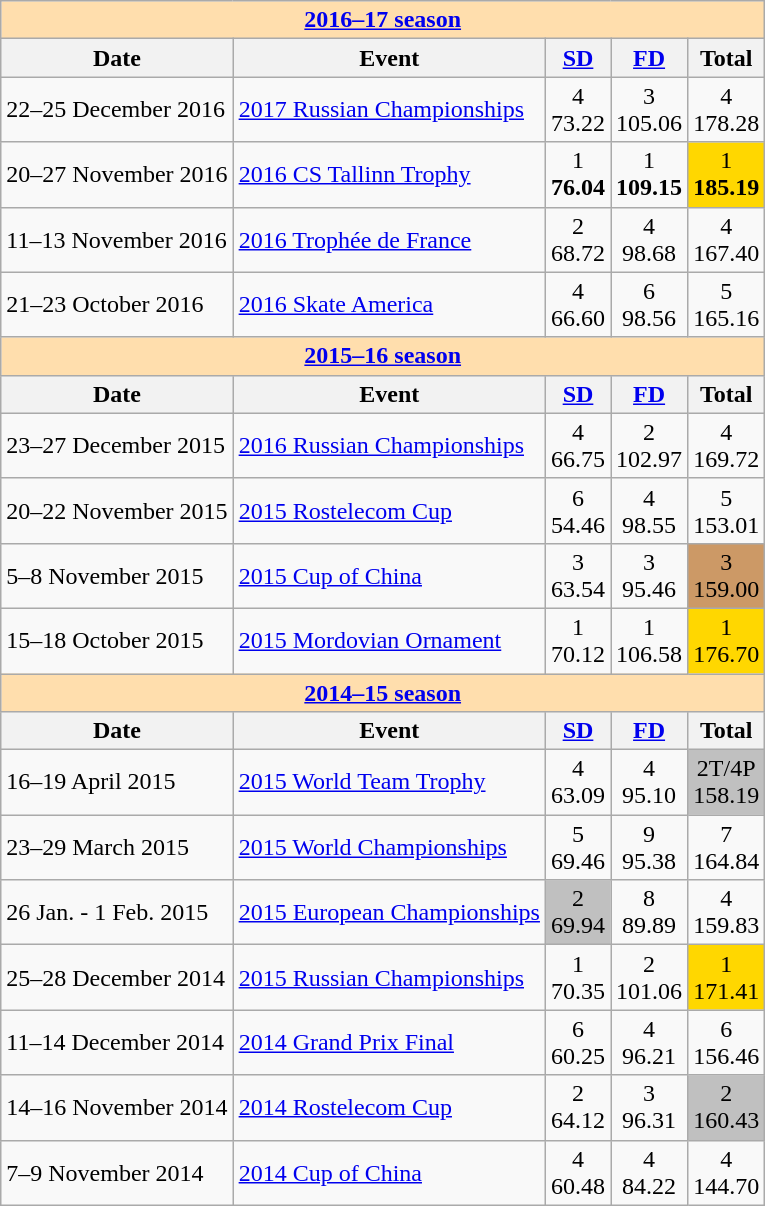<table class="wikitable">
<tr>
<th style="background-color: #ffdead; " colspan=7 align=center><a href='#'>2016–17 season</a></th>
</tr>
<tr>
<th>Date</th>
<th>Event</th>
<th><a href='#'>SD</a></th>
<th><a href='#'>FD</a></th>
<th>Total</th>
</tr>
<tr>
<td>22–25 December 2016</td>
<td><a href='#'>2017 Russian Championships</a></td>
<td align=center>4 <br> 73.22</td>
<td align=center>3 <br> 105.06</td>
<td align=center>4 <br> 178.28</td>
</tr>
<tr>
<td>20–27 November 2016</td>
<td><a href='#'>2016 CS Tallinn Trophy</a></td>
<td align=center>1 <br> <strong>76.04</strong></td>
<td align=center>1 <br> <strong>109.15</strong></td>
<td align=center bgcolor=gold>1 <br> <strong>185.19</strong></td>
</tr>
<tr>
<td>11–13 November 2016</td>
<td><a href='#'>2016 Trophée de France</a></td>
<td align=center>2 <br> 68.72</td>
<td align=center>4 <br> 98.68</td>
<td align=center>4 <br> 167.40</td>
</tr>
<tr>
<td>21–23 October 2016</td>
<td><a href='#'>2016 Skate America</a></td>
<td align=center>4 <br> 66.60</td>
<td align=center>6 <br> 98.56</td>
<td align=center>5 <br> 165.16</td>
</tr>
<tr>
<th style="background-color: #ffdead; " colspan=7 align=center><a href='#'>2015–16 season</a></th>
</tr>
<tr>
<th>Date</th>
<th>Event</th>
<th><a href='#'>SD</a></th>
<th><a href='#'>FD</a></th>
<th>Total</th>
</tr>
<tr>
<td>23–27 December 2015</td>
<td><a href='#'>2016 Russian Championships</a></td>
<td align=center>4 <br> 66.75</td>
<td align=center>2 <br> 102.97</td>
<td align=center>4 <br> 169.72</td>
</tr>
<tr>
<td>20–22 November 2015</td>
<td><a href='#'>2015 Rostelecom Cup</a></td>
<td align=center>6 <br> 54.46</td>
<td align=center>4 <br> 98.55</td>
<td align=center>5 <br> 153.01</td>
</tr>
<tr>
<td>5–8 November 2015</td>
<td><a href='#'>2015 Cup of China</a></td>
<td align=center>3 <br> 63.54</td>
<td align=center>3 <br> 95.46</td>
<td align=center bgcolor=cc9966>3 <br> 159.00</td>
</tr>
<tr>
<td>15–18 October 2015</td>
<td><a href='#'>2015 Mordovian Ornament</a></td>
<td align=center>1 <br> 70.12</td>
<td align=center>1 <br> 106.58</td>
<td align=center bgcolor=gold>1 <br> 176.70</td>
</tr>
<tr>
<th style="background-color: #ffdead; " colspan=7 align=center><a href='#'>2014–15 season</a></th>
</tr>
<tr>
<th>Date</th>
<th>Event</th>
<th><a href='#'>SD</a></th>
<th><a href='#'>FD</a></th>
<th>Total</th>
</tr>
<tr>
<td>16–19 April 2015</td>
<td><a href='#'>2015 World Team Trophy</a></td>
<td align=center>4 <br> 63.09</td>
<td align=center>4 <br> 95.10</td>
<td align=center bgcolor=silver>2T/4P <br> 158.19</td>
</tr>
<tr>
<td>23–29 March 2015</td>
<td><a href='#'>2015 World Championships</a></td>
<td align=center>5 <br> 69.46</td>
<td align=center>9 <br> 95.38</td>
<td align=center>7 <br> 164.84</td>
</tr>
<tr>
<td>26 Jan. - 1 Feb. 2015</td>
<td><a href='#'>2015 European Championships</a></td>
<td align=center bgcolor=silver>2 <br> 69.94</td>
<td align=center>8 <br> 89.89</td>
<td align=center>4 <br> 159.83</td>
</tr>
<tr>
<td>25–28 December 2014</td>
<td><a href='#'>2015 Russian Championships</a></td>
<td align=center>1 <br> 70.35</td>
<td align=center>2 <br> 101.06</td>
<td align=center bgcolor=gold>1 <br> 171.41</td>
</tr>
<tr>
<td>11–14 December 2014</td>
<td><a href='#'>2014 Grand Prix Final</a></td>
<td align=center>6 <br> 60.25</td>
<td align=center>4 <br> 96.21</td>
<td align=center>6 <br> 156.46</td>
</tr>
<tr>
<td>14–16 November 2014</td>
<td><a href='#'>2014 Rostelecom Cup</a></td>
<td align=center>2 <br> 64.12</td>
<td align=center>3 <br> 96.31</td>
<td align=center bgcolor=silver>2 <br> 160.43</td>
</tr>
<tr>
<td>7–9 November 2014</td>
<td><a href='#'>2014 Cup of China</a></td>
<td align=center>4 <br> 60.48</td>
<td align=center>4 <br> 84.22</td>
<td align=center>4 <br> 144.70</td>
</tr>
</table>
